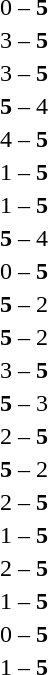<table style="text-align:center">
<tr>
<th width=223></th>
<th width=100></th>
<th width=223></th>
</tr>
<tr>
<td align=right></td>
<td>0 – <strong>5</strong></td>
<td align=left></td>
</tr>
<tr>
<td align=right></td>
<td>3 – <strong>5</strong></td>
<td align=left></td>
</tr>
<tr>
<td align=right></td>
<td>3 – <strong>5</strong></td>
<td align=left></td>
</tr>
<tr>
<td align=right></td>
<td><strong>5</strong> – 4</td>
<td align=left></td>
</tr>
<tr>
<td align=right></td>
<td>4 – <strong>5</strong></td>
<td align=left></td>
</tr>
<tr>
<td align=right></td>
<td>1 – <strong>5</strong></td>
<td align=left></td>
</tr>
<tr>
<td align=right></td>
<td>1 – <strong>5</strong></td>
<td align=left></td>
</tr>
<tr>
<td align=right></td>
<td><strong>5</strong> – 4</td>
<td align=left></td>
</tr>
<tr>
<td align=right></td>
<td>0 – <strong>5</strong></td>
<td align=left></td>
</tr>
<tr>
<td align=right></td>
<td><strong>5</strong> – 2</td>
<td align=left></td>
</tr>
<tr>
<td align=right></td>
<td><strong>5</strong> – 2</td>
<td align=left></td>
</tr>
<tr>
<td align=right></td>
<td>3 – <strong>5</strong></td>
<td align=left></td>
</tr>
<tr>
<td align=right></td>
<td><strong>5</strong> – 3</td>
<td align=left></td>
</tr>
<tr>
<td align=right></td>
<td>2 – <strong>5</strong></td>
<td align=left></td>
</tr>
<tr>
<td align=right></td>
<td><strong>5</strong> – 2</td>
<td align=left></td>
</tr>
<tr>
<td align=right></td>
<td>2 – <strong>5</strong></td>
<td align=left></td>
</tr>
<tr>
<td align=right></td>
<td>1 – <strong>5</strong></td>
<td align=left></td>
</tr>
<tr>
<td align=right></td>
<td>2 – <strong>5</strong></td>
<td align=left></td>
</tr>
<tr>
<td align=right></td>
<td>1 – <strong>5</strong></td>
<td align=left></td>
</tr>
<tr>
<td align=right></td>
<td>0 – <strong>5</strong></td>
<td align=left></td>
</tr>
<tr>
<td align=right></td>
<td>1 – <strong>5</strong></td>
<td align=left></td>
</tr>
</table>
